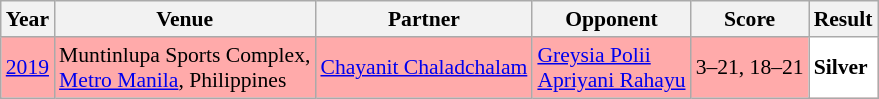<table class="sortable wikitable" style="font-size: 90%;">
<tr>
<th>Year</th>
<th>Venue</th>
<th>Partner</th>
<th>Opponent</th>
<th>Score</th>
<th>Result</th>
</tr>
<tr style="background:#FFAAAA">
<td align="center"><a href='#'>2019</a></td>
<td align="left">Muntinlupa Sports Complex,<br><a href='#'>Metro Manila</a>, Philippines</td>
<td align="left"> <a href='#'>Chayanit Chaladchalam</a></td>
<td align="left"> <a href='#'>Greysia Polii</a><br> <a href='#'>Apriyani Rahayu</a></td>
<td align="left">3–21, 18–21</td>
<td style="text-align:left; background:white"> <strong>Silver</strong></td>
</tr>
</table>
